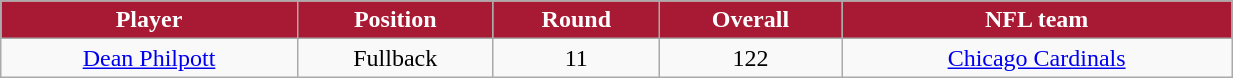<table class="wikitable" width="65%">
<tr align="center"  style="background:#A81933;color:#FFFFFF;">
<td><strong>Player</strong></td>
<td><strong>Position</strong></td>
<td><strong>Round</strong></td>
<td><strong>Overall</strong></td>
<td><strong>NFL team</strong></td>
</tr>
<tr align="center" bgcolor="">
<td><a href='#'>Dean Philpott</a></td>
<td>Fullback</td>
<td>11</td>
<td>122</td>
<td><a href='#'>Chicago Cardinals</a></td>
</tr>
</table>
